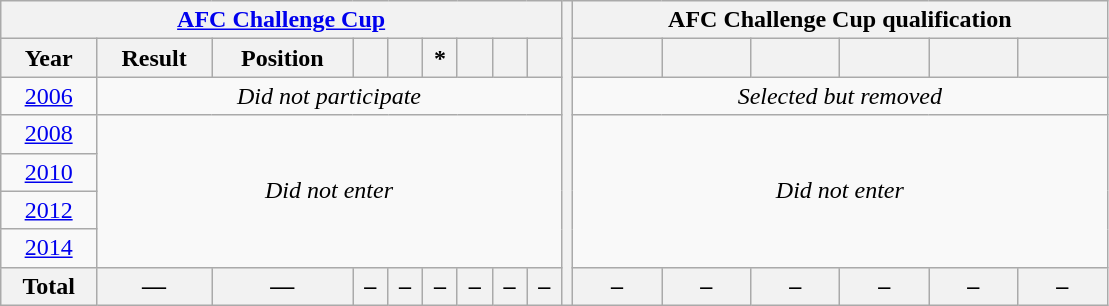<table class="wikitable" style="text-align: center;">
<tr>
<th colspan=9><a href='#'>AFC Challenge Cup</a></th>
<th width=1% rowspan=39></th>
<th colspan=6>AFC Challenge Cup qualification</th>
</tr>
<tr>
<th>Year</th>
<th>Result</th>
<th>Position</th>
<th></th>
<th></th>
<th>*</th>
<th></th>
<th></th>
<th></th>
<th></th>
<th></th>
<th></th>
<th></th>
<th></th>
<th></th>
</tr>
<tr>
<td> <a href='#'>2006</a></td>
<td colspan=8><em>Did not participate</em></td>
<td colspan=6><em>Selected but removed</em></td>
</tr>
<tr>
<td> <a href='#'>2008</a></td>
<td colspan=8  rowspan=4><em>Did not enter</em></td>
<td colspan=6 rowspan=4><em>Did not enter</em></td>
</tr>
<tr>
<td> <a href='#'>2010</a></td>
</tr>
<tr>
<td> <a href='#'>2012</a></td>
</tr>
<tr>
<td> <a href='#'>2014</a></td>
</tr>
<tr>
<th><strong>Total</strong></th>
<th>—</th>
<th>—</th>
<th>–</th>
<th>–</th>
<th>–</th>
<th>–</th>
<th>–</th>
<th>–</th>
<th>–</th>
<th>–</th>
<th>–</th>
<th>–</th>
<th>–</th>
<th>–</th>
</tr>
</table>
